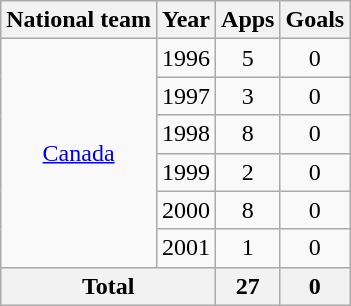<table class=wikitable style=text-align:center>
<tr>
<th>National team</th>
<th>Year</th>
<th>Apps</th>
<th>Goals</th>
</tr>
<tr>
<td rowspan=6><a href='#'>Canada</a></td>
<td>1996</td>
<td>5</td>
<td>0</td>
</tr>
<tr>
<td>1997</td>
<td>3</td>
<td>0</td>
</tr>
<tr>
<td>1998</td>
<td>8</td>
<td>0</td>
</tr>
<tr>
<td>1999</td>
<td>2</td>
<td>0</td>
</tr>
<tr>
<td>2000</td>
<td>8</td>
<td>0</td>
</tr>
<tr>
<td>2001</td>
<td>1</td>
<td>0</td>
</tr>
<tr>
<th colspan=2>Total</th>
<th>27</th>
<th>0</th>
</tr>
</table>
